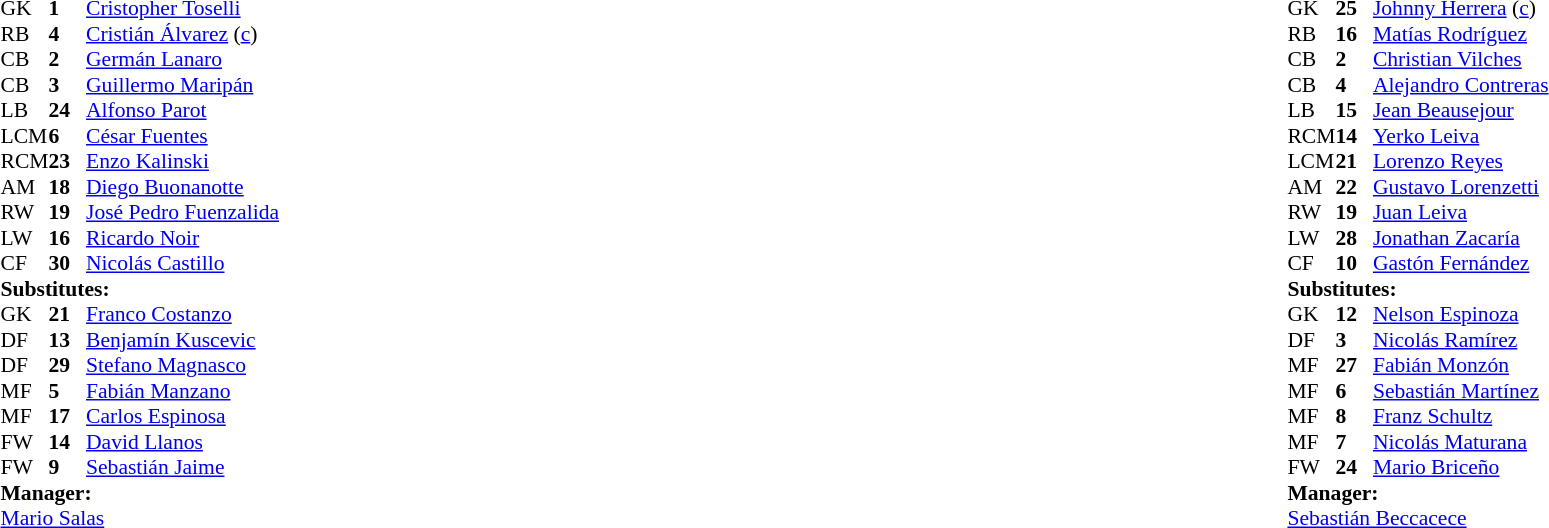<table style="width:100%">
<tr>
<td style="vertical-align:top; width:40%"><br><table style="font-size: 90%" cellspacing="0" cellpadding="0">
<tr>
<th width=25></th>
<th width=25></th>
</tr>
<tr>
<td>GK</td>
<td><strong>1</strong></td>
<td> <a href='#'>Cristopher Toselli</a></td>
</tr>
<tr>
<td>RB</td>
<td><strong>4</strong></td>
<td> <a href='#'>Cristián Álvarez</a> (<a href='#'>c</a>)</td>
</tr>
<tr>
<td>CB</td>
<td><strong>2</strong></td>
<td> <a href='#'>Germán Lanaro</a> </td>
</tr>
<tr>
<td>CB</td>
<td><strong>3</strong></td>
<td> <a href='#'>Guillermo Maripán</a></td>
</tr>
<tr>
<td>LB</td>
<td><strong>24</strong></td>
<td> <a href='#'>Alfonso Parot</a></td>
<td></td>
</tr>
<tr>
<td>LCM</td>
<td><strong>6</strong></td>
<td> <a href='#'>César Fuentes</a></td>
</tr>
<tr>
<td>RCM</td>
<td><strong>23</strong></td>
<td> <a href='#'>Enzo Kalinski</a></td>
<td></td>
</tr>
<tr>
<td>AM</td>
<td><strong>18</strong></td>
<td> <a href='#'>Diego Buonanotte</a> </td>
</tr>
<tr>
<td>RW</td>
<td><strong>19</strong></td>
<td> <a href='#'>José Pedro Fuenzalida</a> </td>
</tr>
<tr>
<td>LW</td>
<td><strong>16</strong></td>
<td> <a href='#'>Ricardo Noir</a> </td>
<td></td>
</tr>
<tr>
<td>CF</td>
<td><strong>30</strong></td>
<td> <a href='#'>Nicolás Castillo</a></td>
<td></td>
</tr>
<tr>
<td colspan=3><strong>Substitutes:</strong></td>
</tr>
<tr>
<td>GK</td>
<td><strong>21</strong></td>
<td> <a href='#'>Franco Costanzo</a></td>
</tr>
<tr>
<td>DF</td>
<td><strong>13</strong></td>
<td> <a href='#'>Benjamín Kuscevic</a></td>
</tr>
<tr>
<td>DF</td>
<td><strong>29</strong></td>
<td> <a href='#'>Stefano Magnasco</a> </td>
</tr>
<tr>
<td>MF</td>
<td><strong>5</strong></td>
<td> <a href='#'>Fabián Manzano</a> </td>
</tr>
<tr>
<td>MF</td>
<td><strong>17</strong></td>
<td> <a href='#'>Carlos Espinosa</a></td>
<td></td>
</tr>
<tr>
<td>FW</td>
<td><strong>14</strong></td>
<td> <a href='#'>David Llanos</a></td>
<td></td>
</tr>
<tr>
<td>FW</td>
<td><strong>9</strong></td>
<td> <a href='#'>Sebastián Jaime</a> </td>
<td></td>
</tr>
<tr>
<td colspan=3><strong>Manager:</strong></td>
</tr>
<tr>
<td colspan=3> <a href='#'>Mario Salas</a></td>
</tr>
</table>
</td>
<td valign="top"></td>
<td style="vertical-align:top; width:50%"><br><table cellspacing="0" cellpadding="0" style="font-size:90%; margin:auto">
<tr>
<th width=25></th>
<th width=25></th>
</tr>
<tr>
<td>GK</td>
<td><strong>25</strong></td>
<td> <a href='#'>Johnny Herrera</a> (<a href='#'>c</a>)</td>
</tr>
<tr>
<td>RB</td>
<td><strong>16</strong></td>
<td> <a href='#'>Matías Rodríguez</a></td>
<td></td>
</tr>
<tr>
<td>CB</td>
<td><strong>2</strong></td>
<td> <a href='#'>Christian Vilches</a></td>
<td></td>
</tr>
<tr>
<td>CB</td>
<td><strong>4</strong></td>
<td> <a href='#'>Alejandro Contreras</a></td>
<td></td>
</tr>
<tr>
<td>LB</td>
<td><strong>15</strong></td>
<td> <a href='#'>Jean Beausejour</a></td>
<td></td>
</tr>
<tr>
<td>RCM</td>
<td><strong>14</strong></td>
<td> <a href='#'>Yerko Leiva</a></td>
<td></td>
</tr>
<tr>
<td>LCM</td>
<td><strong>21</strong></td>
<td> <a href='#'>Lorenzo Reyes</a></td>
</tr>
<tr>
<td>AM</td>
<td><strong>22</strong></td>
<td> <a href='#'>Gustavo Lorenzetti</a></td>
</tr>
<tr>
<td>RW</td>
<td><strong>19</strong></td>
<td> <a href='#'>Juan Leiva</a></td>
<td></td>
<td></td>
</tr>
<tr>
<td>LW</td>
<td><strong>28</strong></td>
<td> <a href='#'>Jonathan Zacaría</a></td>
</tr>
<tr>
<td>CF</td>
<td><strong>10</strong></td>
<td> <a href='#'>Gastón Fernández</a></td>
</tr>
<tr>
<td colspan=3><strong>Substitutes:</strong></td>
</tr>
<tr>
<td>GK</td>
<td><strong>12</strong></td>
<td> <a href='#'>Nelson Espinoza</a></td>
</tr>
<tr>
<td>DF</td>
<td><strong>3</strong></td>
<td> <a href='#'>Nicolás Ramírez</a></td>
<td></td>
</tr>
<tr>
<td>MF</td>
<td><strong>27</strong></td>
<td> <a href='#'>Fabián Monzón</a></td>
</tr>
<tr>
<td>MF</td>
<td><strong>6</strong></td>
<td> <a href='#'>Sebastián Martínez</a></td>
</tr>
<tr>
<td>MF</td>
<td><strong>8</strong></td>
<td> <a href='#'>Franz Schultz</a></td>
</tr>
<tr>
<td>MF</td>
<td><strong>7</strong></td>
<td> <a href='#'>Nicolás Maturana</a></td>
<td></td>
</tr>
<tr>
<td>FW</td>
<td><strong>24</strong></td>
<td> <a href='#'>Mario Briceño</a></td>
<td></td>
</tr>
<tr>
<td colspan=3><strong>Manager:</strong></td>
</tr>
<tr>
<td colspan=3> <a href='#'>Sebastián Beccacece</a></td>
</tr>
</table>
</td>
</tr>
</table>
